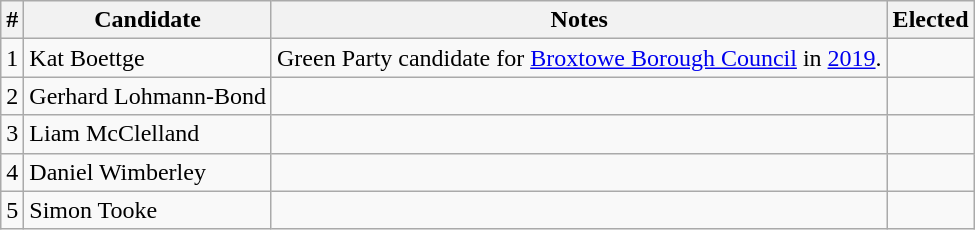<table class="wikitable">
<tr>
<th>#</th>
<th>Candidate</th>
<th>Notes</th>
<th>Elected</th>
</tr>
<tr>
<td>1</td>
<td>Kat Boettge</td>
<td>Green Party candidate for <a href='#'>Broxtowe Borough Council</a> in <a href='#'>2019</a>.</td>
<td></td>
</tr>
<tr>
<td>2</td>
<td>Gerhard Lohmann-Bond</td>
<td></td>
<td></td>
</tr>
<tr>
<td>3</td>
<td>Liam McClelland</td>
<td></td>
<td></td>
</tr>
<tr>
<td>4</td>
<td>Daniel Wimberley</td>
<td></td>
<td></td>
</tr>
<tr>
<td>5</td>
<td>Simon Tooke</td>
<td></td>
<td></td>
</tr>
</table>
